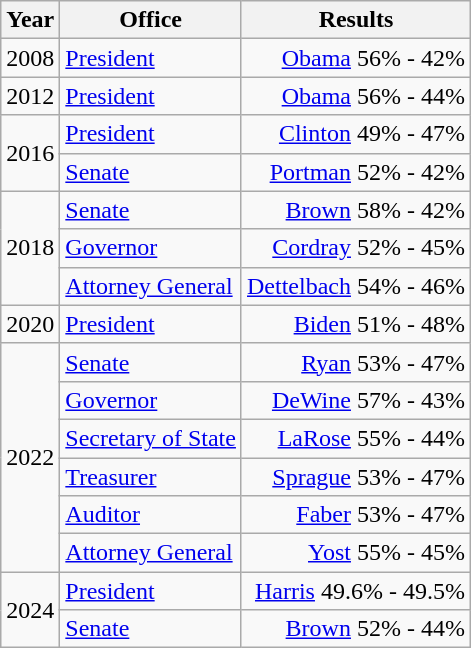<table class=wikitable>
<tr>
<th>Year</th>
<th>Office</th>
<th>Results</th>
</tr>
<tr>
<td>2008</td>
<td><a href='#'>President</a></td>
<td align="right" ><a href='#'>Obama</a> 56% - 42%</td>
</tr>
<tr>
<td>2012</td>
<td><a href='#'>President</a></td>
<td align="right" ><a href='#'>Obama</a> 56% - 44%</td>
</tr>
<tr>
<td rowspan=2>2016</td>
<td><a href='#'>President</a></td>
<td align="right" ><a href='#'>Clinton</a> 49% - 47%</td>
</tr>
<tr>
<td><a href='#'>Senate</a></td>
<td align="right" ><a href='#'>Portman</a> 52% - 42%</td>
</tr>
<tr>
<td rowspan=3>2018</td>
<td><a href='#'>Senate</a></td>
<td align="right" ><a href='#'>Brown</a> 58% - 42%</td>
</tr>
<tr>
<td><a href='#'>Governor</a></td>
<td align="right" ><a href='#'>Cordray</a> 52% - 45%</td>
</tr>
<tr>
<td><a href='#'>Attorney General</a></td>
<td align="right" ><a href='#'>Dettelbach</a> 54% - 46%</td>
</tr>
<tr>
<td>2020</td>
<td><a href='#'>President</a></td>
<td align="right" ><a href='#'>Biden</a> 51% - 48%</td>
</tr>
<tr>
<td rowspan=6>2022</td>
<td><a href='#'>Senate</a></td>
<td align="right" ><a href='#'>Ryan</a> 53% - 47%</td>
</tr>
<tr>
<td><a href='#'>Governor</a></td>
<td align="right" ><a href='#'>DeWine</a> 57% - 43%</td>
</tr>
<tr>
<td><a href='#'>Secretary of State</a></td>
<td align="right" ><a href='#'>LaRose</a> 55% - 44%</td>
</tr>
<tr>
<td><a href='#'>Treasurer</a></td>
<td align="right" ><a href='#'>Sprague</a> 53% - 47%</td>
</tr>
<tr>
<td><a href='#'>Auditor</a></td>
<td align="right" ><a href='#'>Faber</a> 53% - 47%</td>
</tr>
<tr>
<td><a href='#'>Attorney General</a></td>
<td align="right" ><a href='#'>Yost</a> 55% - 45%</td>
</tr>
<tr>
<td rowspan=2>2024</td>
<td><a href='#'>President</a></td>
<td align="right" ><a href='#'>Harris</a> 49.6% - 49.5%</td>
</tr>
<tr>
<td><a href='#'>Senate</a></td>
<td align="right" ><a href='#'>Brown</a> 52% - 44%</td>
</tr>
</table>
